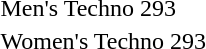<table>
<tr>
<td>Men's Techno 293</td>
<td></td>
<td></td>
<td></td>
</tr>
<tr>
<td>Women's Techno 293</td>
<td></td>
<td></td>
<td></td>
</tr>
</table>
